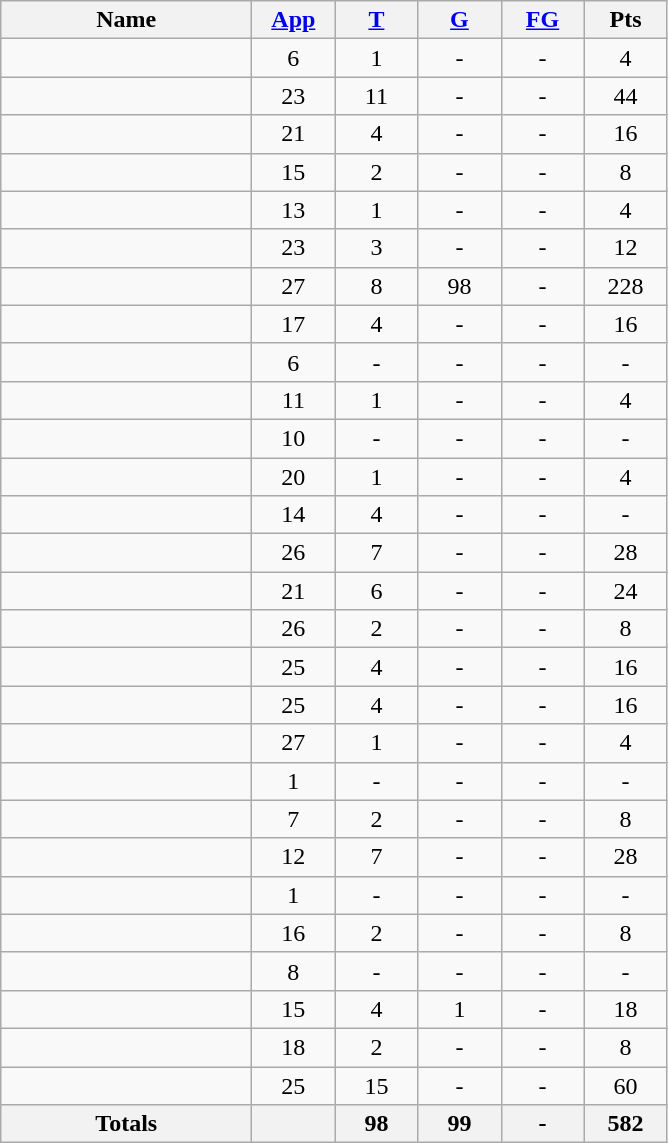<table class="wikitable sortable" style="text-align: center;">
<tr>
<th style="width:10em">Name</th>
<th style="width:3em"><a href='#'>App</a></th>
<th style="width:3em"><a href='#'>T</a></th>
<th style="width:3em"><a href='#'>G</a></th>
<th style="width:3em"><a href='#'>FG</a></th>
<th style="width:3em">Pts</th>
</tr>
<tr>
<td style="text-align:left;"></td>
<td>6</td>
<td>1</td>
<td>-</td>
<td>-</td>
<td>4</td>
</tr>
<tr>
<td style="text-align:left;"></td>
<td>23</td>
<td>11</td>
<td>-</td>
<td>-</td>
<td>44</td>
</tr>
<tr>
<td style="text-align:left;"></td>
<td>21</td>
<td>4</td>
<td>-</td>
<td>-</td>
<td>16</td>
</tr>
<tr>
<td style="text-align:left;"></td>
<td>15</td>
<td>2</td>
<td>-</td>
<td>-</td>
<td>8</td>
</tr>
<tr>
<td style="text-align:left;"></td>
<td>13</td>
<td>1</td>
<td>-</td>
<td>-</td>
<td>4</td>
</tr>
<tr>
<td style="text-align:left;"></td>
<td>23</td>
<td>3</td>
<td>-</td>
<td>-</td>
<td>12</td>
</tr>
<tr>
<td style="text-align:left;"></td>
<td>27</td>
<td>8</td>
<td>98</td>
<td>-</td>
<td>228</td>
</tr>
<tr>
<td style="text-align:left;"></td>
<td>17</td>
<td>4</td>
<td>-</td>
<td>-</td>
<td>16</td>
</tr>
<tr>
<td style="text-align:left;"></td>
<td>6</td>
<td>-</td>
<td>-</td>
<td>-</td>
<td>-</td>
</tr>
<tr>
<td style="text-align:left;"></td>
<td>11</td>
<td>1</td>
<td>-</td>
<td>-</td>
<td>4</td>
</tr>
<tr>
<td style="text-align:left;"></td>
<td>10</td>
<td>-</td>
<td>-</td>
<td>-</td>
<td>-</td>
</tr>
<tr>
<td style="text-align:left;"></td>
<td>20</td>
<td>1</td>
<td>-</td>
<td>-</td>
<td>4</td>
</tr>
<tr>
<td style="text-align:left;"></td>
<td>14</td>
<td>4</td>
<td>-</td>
<td>-</td>
<td>-</td>
</tr>
<tr>
<td style="text-align:left;"></td>
<td>26</td>
<td>7</td>
<td>-</td>
<td>-</td>
<td>28</td>
</tr>
<tr>
<td style="text-align:left;"></td>
<td>21</td>
<td>6</td>
<td>-</td>
<td>-</td>
<td>24</td>
</tr>
<tr>
<td style="text-align:left;"></td>
<td>26</td>
<td>2</td>
<td>-</td>
<td>-</td>
<td>8</td>
</tr>
<tr>
<td style="text-align:left;"></td>
<td>25</td>
<td>4</td>
<td>-</td>
<td>-</td>
<td>16</td>
</tr>
<tr>
<td style="text-align:left;"></td>
<td>25</td>
<td>4</td>
<td>-</td>
<td>-</td>
<td>16</td>
</tr>
<tr>
<td style="text-align:left;"></td>
<td>27</td>
<td>1</td>
<td>-</td>
<td>-</td>
<td>4</td>
</tr>
<tr>
<td style="text-align:left;"></td>
<td>1</td>
<td>-</td>
<td>-</td>
<td>-</td>
<td>-</td>
</tr>
<tr>
<td style="text-align:left;"></td>
<td>7</td>
<td>2</td>
<td>-</td>
<td>-</td>
<td>8</td>
</tr>
<tr>
<td style="text-align:left;"></td>
<td>12</td>
<td>7</td>
<td>-</td>
<td>-</td>
<td>28</td>
</tr>
<tr>
<td style="text-align:left;"></td>
<td>1</td>
<td>-</td>
<td>-</td>
<td>-</td>
<td>-</td>
</tr>
<tr>
<td style="text-align:left;"></td>
<td>16</td>
<td>2</td>
<td>-</td>
<td>-</td>
<td>8</td>
</tr>
<tr>
<td style="text-align:left;"></td>
<td>8</td>
<td>-</td>
<td>-</td>
<td>-</td>
<td>-</td>
</tr>
<tr>
<td style="text-align:left;"></td>
<td>15</td>
<td>4</td>
<td>1</td>
<td>-</td>
<td>18</td>
</tr>
<tr>
<td style="text-align:left;"></td>
<td>18</td>
<td>2</td>
<td>-</td>
<td>-</td>
<td>8</td>
</tr>
<tr>
<td style="text-align:left;"></td>
<td>25</td>
<td>15</td>
<td>-</td>
<td>-</td>
<td>60</td>
</tr>
<tr class="sortbottom">
<th>Totals</th>
<th></th>
<th>98</th>
<th>99</th>
<th>-</th>
<th>582</th>
</tr>
</table>
